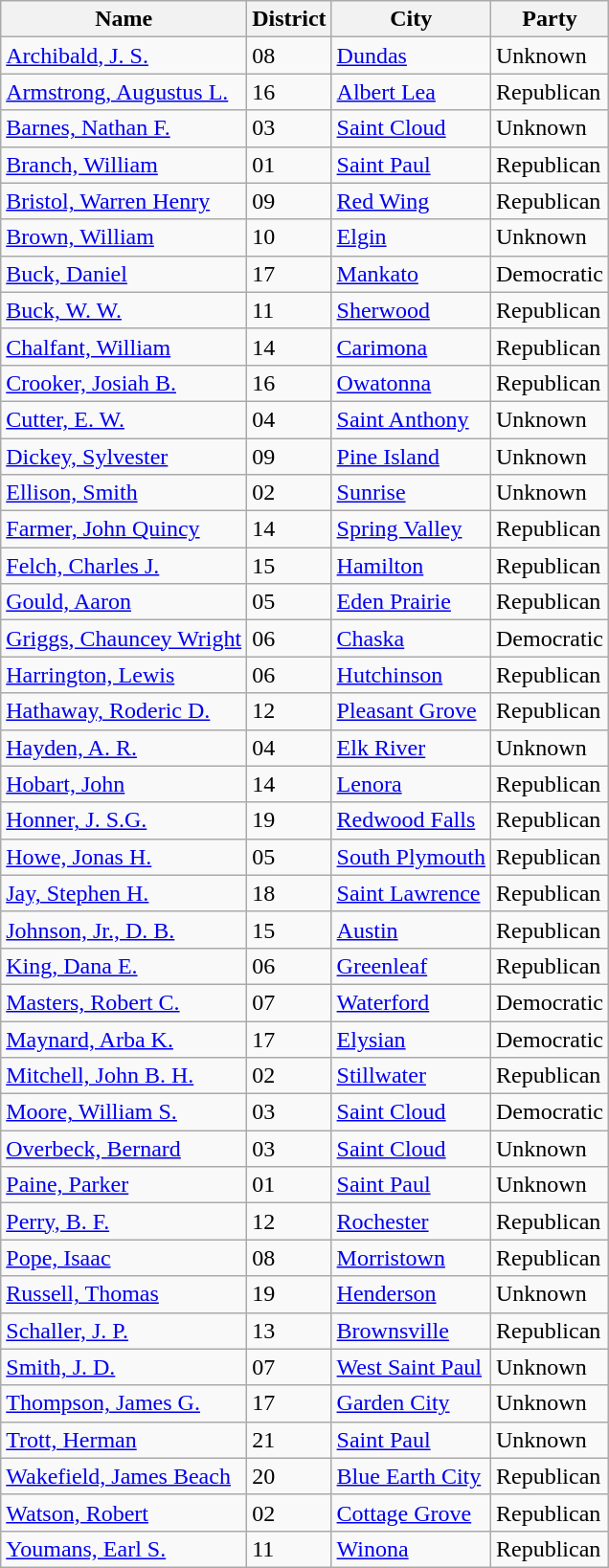<table class="wikitable sortable">
<tr>
<th>Name</th>
<th>District</th>
<th>City</th>
<th>Party</th>
</tr>
<tr>
<td><a href='#'>Archibald, J. S.</a></td>
<td>08</td>
<td><a href='#'>Dundas</a></td>
<td>Unknown</td>
</tr>
<tr>
<td><a href='#'>Armstrong, Augustus L.</a></td>
<td>16</td>
<td><a href='#'>Albert Lea</a></td>
<td>Republican</td>
</tr>
<tr>
<td><a href='#'>Barnes, Nathan F.</a></td>
<td>03</td>
<td><a href='#'>Saint Cloud</a></td>
<td>Unknown</td>
</tr>
<tr>
<td><a href='#'>Branch, William</a></td>
<td>01</td>
<td><a href='#'>Saint Paul</a></td>
<td>Republican</td>
</tr>
<tr>
<td><a href='#'>Bristol, Warren Henry</a></td>
<td>09</td>
<td><a href='#'>Red Wing</a></td>
<td>Republican</td>
</tr>
<tr>
<td><a href='#'>Brown, William</a></td>
<td>10</td>
<td><a href='#'>Elgin</a></td>
<td>Unknown</td>
</tr>
<tr>
<td><a href='#'>Buck, Daniel</a></td>
<td>17</td>
<td><a href='#'>Mankato</a></td>
<td>Democratic</td>
</tr>
<tr>
<td><a href='#'>Buck, W. W.</a></td>
<td>11</td>
<td><a href='#'>Sherwood</a></td>
<td>Republican</td>
</tr>
<tr>
<td><a href='#'>Chalfant, William</a></td>
<td>14</td>
<td><a href='#'>Carimona</a></td>
<td>Republican</td>
</tr>
<tr>
<td><a href='#'>Crooker, Josiah B.</a></td>
<td>16</td>
<td><a href='#'>Owatonna</a></td>
<td>Republican</td>
</tr>
<tr>
<td><a href='#'>Cutter, E. W.</a></td>
<td>04</td>
<td><a href='#'>Saint Anthony</a></td>
<td>Unknown</td>
</tr>
<tr>
<td><a href='#'>Dickey, Sylvester</a></td>
<td>09</td>
<td><a href='#'>Pine Island</a></td>
<td>Unknown</td>
</tr>
<tr>
<td><a href='#'>Ellison, Smith</a></td>
<td>02</td>
<td><a href='#'>Sunrise</a></td>
<td>Unknown</td>
</tr>
<tr>
<td><a href='#'>Farmer, John Quincy</a></td>
<td>14</td>
<td><a href='#'>Spring Valley</a></td>
<td>Republican</td>
</tr>
<tr>
<td><a href='#'>Felch, Charles J.</a></td>
<td>15</td>
<td><a href='#'>Hamilton</a></td>
<td>Republican</td>
</tr>
<tr>
<td><a href='#'>Gould, Aaron</a></td>
<td>05</td>
<td><a href='#'>Eden Prairie</a></td>
<td>Republican</td>
</tr>
<tr>
<td><a href='#'>Griggs, Chauncey Wright</a></td>
<td>06</td>
<td><a href='#'>Chaska</a></td>
<td>Democratic</td>
</tr>
<tr>
<td><a href='#'>Harrington, Lewis</a></td>
<td>06</td>
<td><a href='#'>Hutchinson</a></td>
<td>Republican</td>
</tr>
<tr>
<td><a href='#'>Hathaway, Roderic D.</a></td>
<td>12</td>
<td><a href='#'>Pleasant Grove</a></td>
<td>Republican</td>
</tr>
<tr>
<td><a href='#'>Hayden, A. R.</a></td>
<td>04</td>
<td><a href='#'>Elk River</a></td>
<td>Unknown</td>
</tr>
<tr>
<td><a href='#'>Hobart, John</a></td>
<td>14</td>
<td><a href='#'>Lenora</a></td>
<td>Republican</td>
</tr>
<tr>
<td><a href='#'>Honner, J. S.G.</a></td>
<td>19</td>
<td><a href='#'>Redwood Falls</a></td>
<td>Republican</td>
</tr>
<tr>
<td><a href='#'>Howe, Jonas H.</a></td>
<td>05</td>
<td><a href='#'>South Plymouth</a></td>
<td>Republican</td>
</tr>
<tr>
<td><a href='#'>Jay, Stephen H.</a></td>
<td>18</td>
<td><a href='#'>Saint Lawrence</a></td>
<td>Republican</td>
</tr>
<tr>
<td><a href='#'>Johnson, Jr., D. B.</a></td>
<td>15</td>
<td><a href='#'>Austin</a></td>
<td>Republican</td>
</tr>
<tr>
<td><a href='#'>King, Dana E.</a></td>
<td>06</td>
<td><a href='#'>Greenleaf</a></td>
<td>Republican</td>
</tr>
<tr>
<td><a href='#'>Masters, Robert C.</a></td>
<td>07</td>
<td><a href='#'>Waterford</a></td>
<td>Democratic</td>
</tr>
<tr>
<td><a href='#'>Maynard, Arba K.</a></td>
<td>17</td>
<td><a href='#'>Elysian</a></td>
<td>Democratic</td>
</tr>
<tr>
<td><a href='#'>Mitchell, John B. H.</a></td>
<td>02</td>
<td><a href='#'>Stillwater</a></td>
<td>Republican</td>
</tr>
<tr>
<td><a href='#'>Moore, William S.</a></td>
<td>03</td>
<td><a href='#'>Saint Cloud</a></td>
<td>Democratic</td>
</tr>
<tr>
<td><a href='#'>Overbeck, Bernard</a></td>
<td>03</td>
<td><a href='#'>Saint Cloud</a></td>
<td>Unknown</td>
</tr>
<tr>
<td><a href='#'>Paine, Parker</a></td>
<td>01</td>
<td><a href='#'>Saint Paul</a></td>
<td>Unknown</td>
</tr>
<tr>
<td><a href='#'>Perry, B. F.</a></td>
<td>12</td>
<td><a href='#'>Rochester</a></td>
<td>Republican</td>
</tr>
<tr>
<td><a href='#'>Pope, Isaac</a></td>
<td>08</td>
<td><a href='#'>Morristown</a></td>
<td>Republican</td>
</tr>
<tr>
<td><a href='#'>Russell, Thomas</a></td>
<td>19</td>
<td><a href='#'>Henderson</a></td>
<td>Unknown</td>
</tr>
<tr>
<td><a href='#'>Schaller, J. P.</a></td>
<td>13</td>
<td><a href='#'>Brownsville</a></td>
<td>Republican</td>
</tr>
<tr>
<td><a href='#'>Smith, J. D.</a></td>
<td>07</td>
<td><a href='#'>West Saint Paul</a></td>
<td>Unknown</td>
</tr>
<tr>
<td><a href='#'>Thompson, James G.</a></td>
<td>17</td>
<td><a href='#'>Garden City</a></td>
<td>Unknown</td>
</tr>
<tr>
<td><a href='#'>Trott, Herman</a></td>
<td>21</td>
<td><a href='#'>Saint Paul</a></td>
<td>Unknown</td>
</tr>
<tr>
<td><a href='#'>Wakefield, James Beach</a></td>
<td>20</td>
<td><a href='#'>Blue Earth City</a></td>
<td>Republican</td>
</tr>
<tr>
<td><a href='#'>Watson, Robert</a></td>
<td>02</td>
<td><a href='#'>Cottage Grove</a></td>
<td>Republican</td>
</tr>
<tr>
<td><a href='#'>Youmans, Earl S.</a></td>
<td>11</td>
<td><a href='#'>Winona</a></td>
<td>Republican</td>
</tr>
</table>
